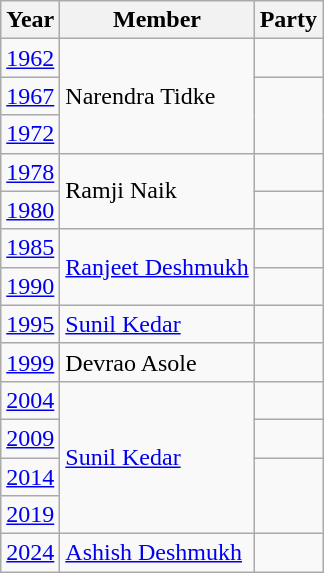<table class = wikitable>
<tr>
<th>Year</th>
<th>Member</th>
<th colspan=2>Party</th>
</tr>
<tr>
<td><a href='#'>1962</a></td>
<td rowspan=3>Narendra Tidke</td>
<td></td>
</tr>
<tr>
<td><a href='#'>1967</a></td>
</tr>
<tr>
<td><a href='#'>1972</a></td>
</tr>
<tr>
<td><a href='#'>1978</a></td>
<td rowspan=2>Ramji Naik</td>
<td></td>
</tr>
<tr>
<td><a href='#'>1980</a></td>
</tr>
<tr>
<td><a href='#'>1985</a></td>
<td rowspan=2><a href='#'>Ranjeet Deshmukh</a></td>
<td></td>
</tr>
<tr>
<td><a href='#'>1990</a></td>
</tr>
<tr>
<td><a href='#'>1995</a></td>
<td><a href='#'>Sunil Kedar</a></td>
<td></td>
</tr>
<tr>
<td><a href='#'>1999</a></td>
<td>Devrao Asole</td>
<td></td>
</tr>
<tr>
<td><a href='#'>2004</a></td>
<td rowspan=4><a href='#'>Sunil Kedar</a></td>
<td></td>
</tr>
<tr>
<td><a href='#'>2009</a></td>
<td></td>
</tr>
<tr>
<td><a href='#'>2014</a></td>
</tr>
<tr>
<td><a href='#'>2019</a></td>
</tr>
<tr>
<td><a href='#'>2024</a></td>
<td><a href='#'>Ashish Deshmukh</a></td>
<td></td>
</tr>
</table>
